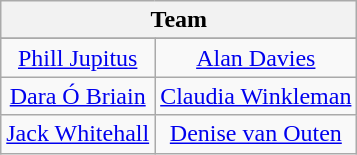<table class="wikitable" style="text-align:center">
<tr>
<th colspan=2 scope="col">Team</th>
</tr>
<tr>
</tr>
<tr>
<td><a href='#'>Phill Jupitus</a></td>
<td><a href='#'>Alan Davies</a></td>
</tr>
<tr>
<td><a href='#'>Dara Ó Briain</a></td>
<td><a href='#'>Claudia Winkleman</a></td>
</tr>
<tr>
<td><a href='#'>Jack Whitehall</a></td>
<td><a href='#'>Denise van Outen</a></td>
</tr>
</table>
